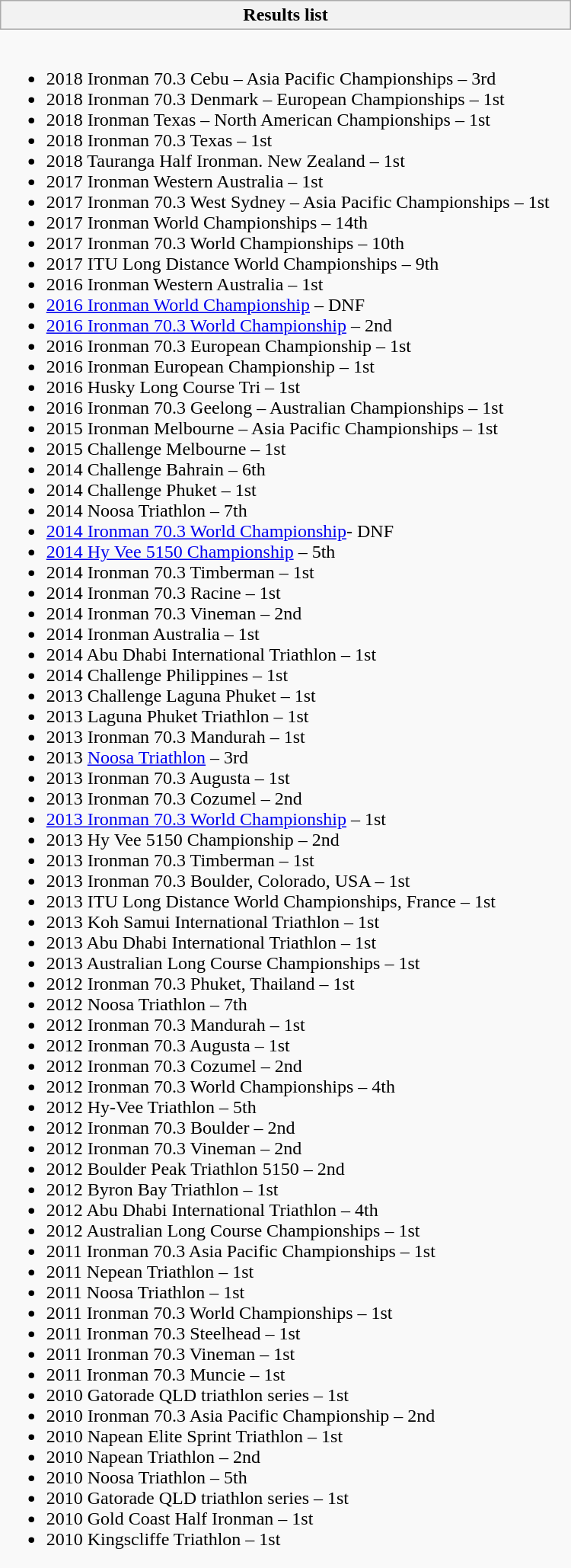<table class="wikitable collapsible collapsed" style="border:none; width:500px;">
<tr>
<th>Results list</th>
</tr>
<tr>
<td style="padding:0; border:none;"><br><ul><li>2018 Ironman 70.3 Cebu – Asia Pacific Championships – 3rd</li><li>2018 Ironman 70.3 Denmark – European Championships – 1st</li><li>2018 Ironman Texas – North American Championships – 1st</li><li>2018 Ironman 70.3 Texas – 1st</li><li>2018 Tauranga Half Ironman. New Zealand – 1st</li><li>2017 Ironman Western Australia – 1st</li><li>2017 Ironman 70.3 West Sydney – Asia Pacific Championships – 1st</li><li>2017 Ironman World Championships – 14th</li><li>2017 Ironman 70.3 World Championships – 10th</li><li>2017 ITU Long Distance World Championships – 9th</li><li>2016 Ironman Western Australia – 1st</li><li><a href='#'>2016 Ironman World Championship</a> – DNF</li><li><a href='#'>2016 Ironman 70.3 World Championship</a> – 2nd</li><li>2016 Ironman 70.3 European Championship – 1st</li><li>2016 Ironman European Championship – 1st</li><li>2016 Husky Long Course Tri – 1st</li><li>2016 Ironman 70.3 Geelong – Australian Championships – 1st</li><li>2015 Ironman Melbourne – Asia Pacific Championships – 1st</li><li>2015 Challenge Melbourne – 1st</li><li>2014 Challenge Bahrain – 6th</li><li>2014 Challenge Phuket – 1st</li><li>2014 Noosa Triathlon – 7th</li><li><a href='#'>2014 Ironman 70.3 World Championship</a>- DNF</li><li><a href='#'>2014 Hy Vee 5150 Championship</a> – 5th</li><li>2014 Ironman 70.3 Timberman – 1st</li><li>2014 Ironman 70.3 Racine – 1st</li><li>2014 Ironman 70.3 Vineman – 2nd</li><li>2014 Ironman Australia – 1st</li><li>2014 Abu Dhabi International Triathlon – 1st</li><li>2014 Challenge Philippines – 1st</li><li>2013 Challenge Laguna Phuket – 1st</li><li>2013 Laguna Phuket Triathlon – 1st</li><li>2013 Ironman 70.3 Mandurah – 1st</li><li>2013 <a href='#'>Noosa Triathlon</a> – 3rd</li><li>2013 Ironman 70.3 Augusta – 1st</li><li>2013 Ironman 70.3 Cozumel – 2nd</li><li><a href='#'>2013 Ironman 70.3 World Championship</a> – 1st</li><li>2013 Hy Vee 5150 Championship – 2nd</li><li>2013 Ironman 70.3 Timberman – 1st</li><li>2013 Ironman 70.3 Boulder, Colorado, USA – 1st</li><li>2013 ITU Long Distance World Championships, France – 1st</li><li>2013 Koh Samui International Triathlon – 1st</li><li>2013 Abu Dhabi International Triathlon – 1st</li><li>2013 Australian Long Course Championships – 1st</li><li>2012 Ironman 70.3 Phuket, Thailand – 1st</li><li>2012 Noosa Triathlon – 7th</li><li>2012 Ironman 70.3 Mandurah – 1st</li><li>2012 Ironman 70.3 Augusta – 1st</li><li>2012 Ironman 70.3 Cozumel – 2nd</li><li>2012 Ironman 70.3 World Championships – 4th</li><li>2012 Hy-Vee Triathlon – 5th</li><li>2012 Ironman 70.3 Boulder – 2nd</li><li>2012 Ironman 70.3 Vineman – 2nd</li><li>2012 Boulder Peak Triathlon 5150 – 2nd</li><li>2012 Byron Bay Triathlon – 1st</li><li>2012 Abu Dhabi International Triathlon – 4th</li><li>2012 Australian Long Course Championships – 1st</li><li>2011 Ironman 70.3 Asia Pacific Championships – 1st</li><li>2011 Nepean Triathlon – 1st</li><li>2011 Noosa Triathlon – 1st</li><li>2011 Ironman 70.3 World Championships – 1st</li><li>2011 Ironman 70.3 Steelhead – 1st</li><li>2011 Ironman 70.3 Vineman – 1st</li><li>2011 Ironman 70.3 Muncie – 1st</li><li>2010 Gatorade QLD triathlon series – 1st</li><li>2010 Ironman 70.3 Asia Pacific Championship – 2nd</li><li>2010 Napean Elite Sprint Triathlon – 1st</li><li>2010 Napean Triathlon – 2nd</li><li>2010 Noosa Triathlon – 5th</li><li>2010 Gatorade QLD triathlon series – 1st</li><li>2010 Gold Coast Half Ironman – 1st</li><li>2010 Kingscliffe Triathlon – 1st</li></ul></td>
</tr>
</table>
